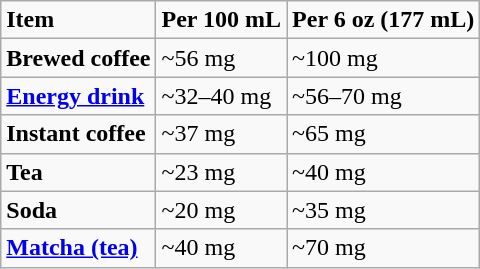<table class="wikitable">
<tr>
<td><strong>Item</strong></td>
<td><strong>Per 100 mL</strong></td>
<td><strong>Per 6 oz (177 mL)</strong></td>
</tr>
<tr>
<td><strong>Brewed coffee</strong></td>
<td>~56 mg</td>
<td>~100 mg</td>
</tr>
<tr>
<td><strong><a href='#'>Energy drink</a></strong></td>
<td>~32–40 mg</td>
<td>~56–70 mg</td>
</tr>
<tr>
<td><strong>Instant coffee</strong></td>
<td>~37 mg</td>
<td>~65 mg</td>
</tr>
<tr>
<td><strong>Tea</strong></td>
<td>~23 mg</td>
<td>~40 mg</td>
</tr>
<tr>
<td><strong>Soda</strong></td>
<td>~20 mg</td>
<td>~35 mg</td>
</tr>
<tr>
<td><strong><a href='#'>Matcha (tea)</a></strong></td>
<td>~40 mg</td>
<td>~70 mg</td>
</tr>
</table>
